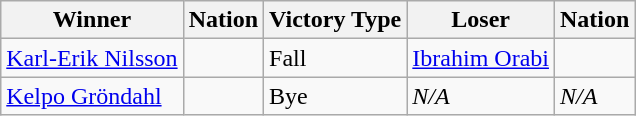<table class="wikitable sortable" style="text-align:left;">
<tr>
<th>Winner</th>
<th>Nation</th>
<th>Victory Type</th>
<th>Loser</th>
<th>Nation</th>
</tr>
<tr>
<td><a href='#'>Karl-Erik Nilsson</a></td>
<td></td>
<td>Fall</td>
<td><a href='#'>Ibrahim Orabi</a></td>
<td></td>
</tr>
<tr>
<td><a href='#'>Kelpo Gröndahl</a></td>
<td></td>
<td>Bye</td>
<td><em>N/A</em></td>
<td><em>N/A</em></td>
</tr>
</table>
